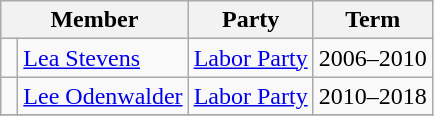<table class="wikitable">
<tr>
<th colspan="2">Member</th>
<th>Party</th>
<th>Term</th>
</tr>
<tr>
<td> </td>
<td><a href='#'>Lea Stevens</a></td>
<td><a href='#'>Labor Party</a></td>
<td>2006–2010</td>
</tr>
<tr>
<td> </td>
<td><a href='#'>Lee Odenwalder</a></td>
<td><a href='#'>Labor Party</a></td>
<td>2010–2018</td>
</tr>
<tr>
</tr>
</table>
